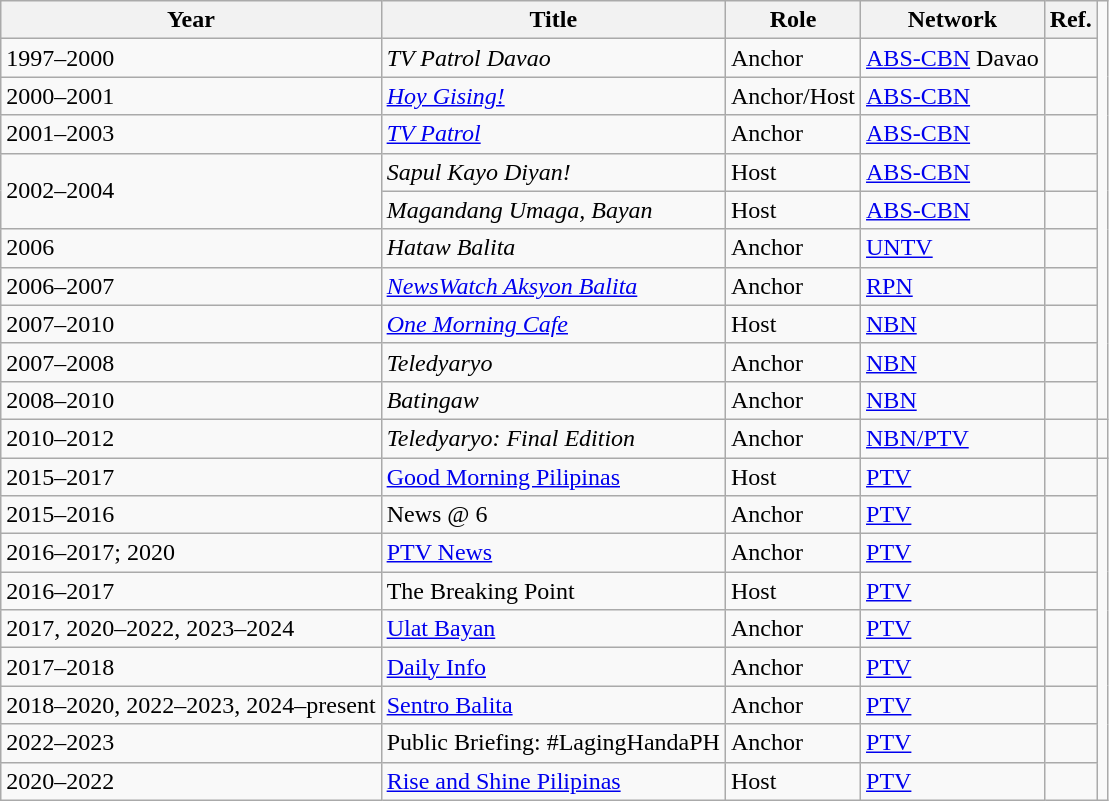<table class="wikitable sortable">
<tr>
<th>Year</th>
<th>Title</th>
<th>Role</th>
<th>Network</th>
<th>Ref.</th>
</tr>
<tr>
<td>1997–2000</td>
<td><em>TV Patrol Davao</em></td>
<td>Anchor</td>
<td><a href='#'>ABS-CBN</a> Davao</td>
<td></td>
</tr>
<tr>
<td>2000–2001</td>
<td><em><a href='#'>Hoy Gising!</a></em></td>
<td>Anchor/Host</td>
<td><a href='#'>ABS-CBN</a></td>
<td></td>
</tr>
<tr>
<td>2001–2003</td>
<td><em><a href='#'>TV Patrol</a></em></td>
<td>Anchor</td>
<td><a href='#'>ABS-CBN</a></td>
<td></td>
</tr>
<tr>
<td rowspan=2>2002–2004</td>
<td><em>Sapul Kayo Diyan!</em></td>
<td>Host</td>
<td><a href='#'>ABS-CBN</a></td>
<td></td>
</tr>
<tr>
<td><em>Magandang Umaga, Bayan</em></td>
<td>Host</td>
<td><a href='#'>ABS-CBN</a></td>
<td></td>
</tr>
<tr>
<td>2006</td>
<td><em>Hataw Balita</em></td>
<td>Anchor</td>
<td><a href='#'>UNTV</a></td>
<td></td>
</tr>
<tr>
<td>2006–2007</td>
<td><em><a href='#'>NewsWatch Aksyon Balita</a></em></td>
<td>Anchor</td>
<td><a href='#'>RPN</a></td>
<td></td>
</tr>
<tr>
<td>2007–2010</td>
<td><em><a href='#'>One Morning Cafe</a></em></td>
<td>Host</td>
<td><a href='#'>NBN</a></td>
<td></td>
</tr>
<tr>
<td>2007–2008</td>
<td><em>Teledyaryo</em></td>
<td>Anchor</td>
<td><a href='#'>NBN</a></td>
<td></td>
</tr>
<tr>
<td>2008–2010</td>
<td><em>Batingaw</em></td>
<td>Anchor</td>
<td><a href='#'>NBN</a></td>
<td></td>
</tr>
<tr>
<td>2010–2012</td>
<td><em>Teledyaryo: Final Edition</td>
<td>Anchor</td>
<td><a href='#'>NBN/PTV</a></td>
<td></td>
<td></td>
</tr>
<tr>
<td>2015–2017</td>
<td></em><a href='#'>Good Morning Pilipinas</a><em></td>
<td>Host</td>
<td><a href='#'>PTV</a></td>
<td></td>
</tr>
<tr>
<td>2015–2016</td>
<td></em>News @ 6<em></td>
<td>Anchor</td>
<td><a href='#'>PTV</a></td>
<td></td>
</tr>
<tr>
<td>2016–2017; 2020</td>
<td></em><a href='#'>PTV News</a><em></td>
<td>Anchor</td>
<td><a href='#'>PTV</a></td>
<td></td>
</tr>
<tr>
<td>2016–2017</td>
<td></em>The Breaking Point<em></td>
<td>Host</td>
<td><a href='#'>PTV</a></td>
<td></td>
</tr>
<tr>
<td>2017, 2020–2022, 2023–2024</td>
<td></em><a href='#'>Ulat Bayan</a><em></td>
<td>Anchor</td>
<td><a href='#'>PTV</a></td>
<td></td>
</tr>
<tr>
<td>2017–2018</td>
<td></em><a href='#'>Daily Info</a><em></td>
<td>Anchor</td>
<td><a href='#'>PTV</a></td>
<td></td>
</tr>
<tr>
<td>2018–2020, 2022–2023, 2024–present</td>
<td></em><a href='#'>Sentro Balita</a><em></td>
<td>Anchor</td>
<td><a href='#'>PTV</a></td>
<td></td>
</tr>
<tr>
<td>2022–2023</td>
<td></em>Public Briefing: #LagingHandaPH<em></td>
<td>Anchor</td>
<td><a href='#'>PTV</a></td>
<td></td>
</tr>
<tr>
<td>2020–2022</td>
<td></em><a href='#'>Rise and Shine Pilipinas</a><em></td>
<td>Host</td>
<td><a href='#'>PTV</a></td>
<td></td>
</tr>
</table>
